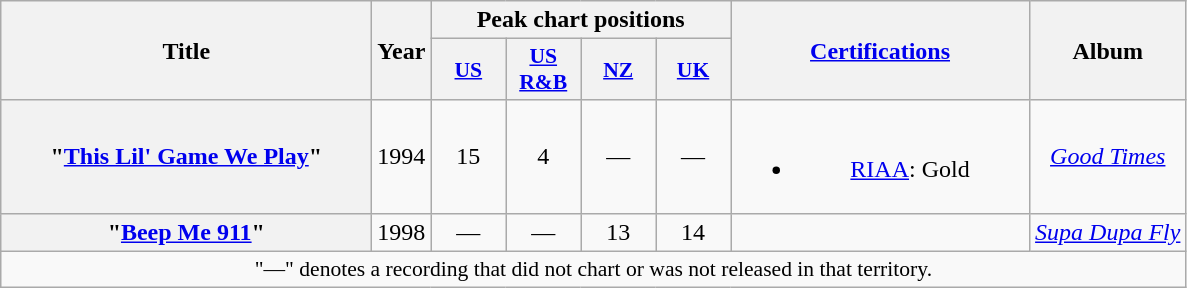<table class="wikitable plainrowheaders" style="text-align:center;">
<tr>
<th scope="col" rowspan="2" style="width:15em;">Title</th>
<th scope="col" rowspan="2" style="width:2em;">Year</th>
<th scope="col" colspan="4">Peak chart positions</th>
<th scope="col" rowspan="2" style="width:12em;"><a href='#'>Certifications</a></th>
<th scope="col" rowspan="2">Album</th>
</tr>
<tr>
<th scope="col" style="width:3em;font-size:90%;"><a href='#'>US</a><br></th>
<th scope="col" style="width:3em;font-size:90%;"><a href='#'>US R&B</a><br></th>
<th scope="col" style="width:3em;font-size:90%;"><a href='#'>NZ</a><br></th>
<th scope="col" style="width:3em;font-size:90%;"><a href='#'>UK</a><br></th>
</tr>
<tr>
<th scope="row">"<a href='#'>This Lil' Game We Play</a>"<br></th>
<td>1994</td>
<td>15</td>
<td>4</td>
<td>—</td>
<td>—</td>
<td><br><ul><li><a href='#'>RIAA</a>: Gold</li></ul></td>
<td><em><a href='#'>Good Times</a></em></td>
</tr>
<tr>
<th scope="row">"<a href='#'>Beep Me 911</a>"<br></th>
<td>1998</td>
<td>—</td>
<td>—</td>
<td>13</td>
<td>14</td>
<td></td>
<td><em><a href='#'>Supa Dupa Fly</a></em></td>
</tr>
<tr>
<td colspan="14" style="font-size:90%">"—" denotes a recording that did not chart or was not released in that territory.</td>
</tr>
</table>
